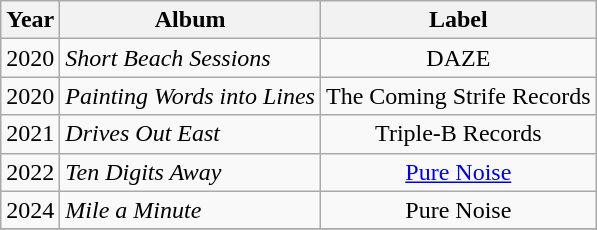<table class="wikitable">
<tr>
<th>Year</th>
<th>Album</th>
<th>Label</th>
</tr>
<tr>
<td>2020</td>
<td><em>Short Beach Sessions</em></td>
<td style="text-align:center;">DAZE</td>
</tr>
<tr>
<td>2020</td>
<td><em>Painting Words into Lines</em></td>
<td style="text-align:center;">The Coming Strife Records</td>
</tr>
<tr>
<td>2021</td>
<td><em>Drives Out East</em></td>
<td style="text-align:center;">Triple-B Records</td>
</tr>
<tr>
<td>2022</td>
<td><em>Ten Digits Away</em></td>
<td style="text-align:center;"><a href='#'>Pure Noise</a></td>
</tr>
<tr>
<td>2024</td>
<td><em>Mile a Minute</em></td>
<td style="text-align:center;">Pure Noise</td>
</tr>
<tr>
</tr>
</table>
